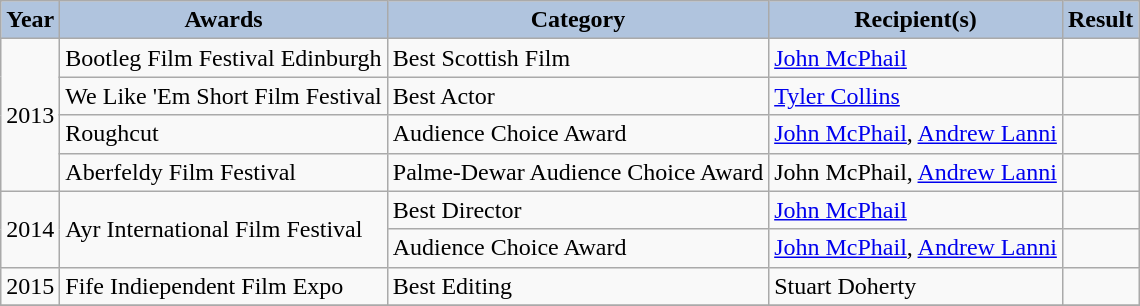<table class="wikitable" style="font-size:100%">
<tr style="text-align:center;">
<th style="background:#B0C4DE;">Year</th>
<th style="background:#B0C4DE;">Awards</th>
<th style="background:#B0C4DE;">Category</th>
<th style="background:#B0C4DE;">Recipient(s)</th>
<th style="background:#B0C4DE;">Result</th>
</tr>
<tr>
<td rowspan="4">2013</td>
<td>Bootleg Film Festival Edinburgh</td>
<td>Best Scottish Film</td>
<td><a href='#'>John McPhail</a></td>
<td></td>
</tr>
<tr>
<td>We Like 'Em Short Film Festival</td>
<td>Best Actor</td>
<td><a href='#'>Tyler Collins</a></td>
<td></td>
</tr>
<tr>
<td>Roughcut</td>
<td>Audience Choice Award</td>
<td><a href='#'>John McPhail</a>, <a href='#'>Andrew Lanni</a></td>
<td></td>
</tr>
<tr>
<td>Aberfeldy Film Festival</td>
<td>Palme-Dewar Audience Choice Award</td>
<td>John McPhail, <a href='#'>Andrew Lanni</a></td>
<td></td>
</tr>
<tr>
<td rowspan="2">2014</td>
<td rowspan="2">Ayr International Film Festival</td>
<td>Best Director</td>
<td><a href='#'>John McPhail</a></td>
<td></td>
</tr>
<tr>
<td>Audience Choice Award</td>
<td><a href='#'>John McPhail</a>, <a href='#'>Andrew Lanni</a></td>
<td></td>
</tr>
<tr>
<td>2015</td>
<td>Fife Indiependent Film Expo</td>
<td>Best Editing</td>
<td>Stuart Doherty</td>
<td></td>
</tr>
<tr>
</tr>
</table>
